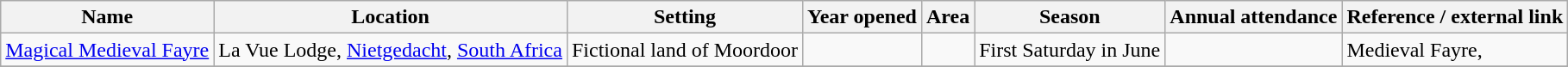<table class="wikitable sortable">
<tr>
<th>Name</th>
<th>Location</th>
<th>Setting</th>
<th>Year opened</th>
<th>Area</th>
<th>Season</th>
<th>Annual attendance</th>
<th>Reference / external link</th>
</tr>
<tr>
<td><a href='#'>Magical Medieval Fayre</a></td>
<td>La Vue Lodge, <a href='#'>Nietgedacht</a>, <a href='#'>South Africa</a></td>
<td>Fictional land of Moordoor</td>
<td></td>
<td></td>
<td>First Saturday in June</td>
<td></td>
<td>Medieval Fayre, </td>
</tr>
<tr>
</tr>
</table>
